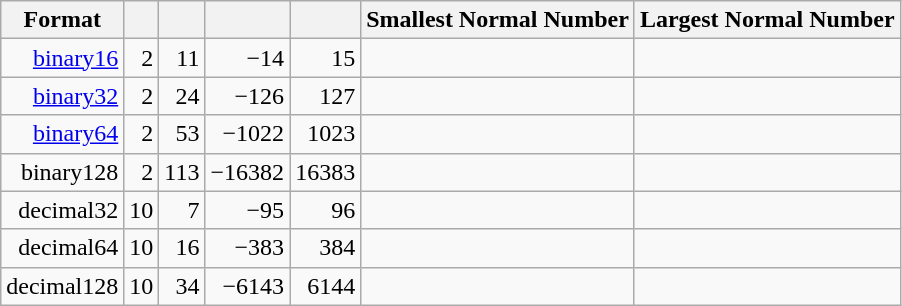<table class="wikitable" style="text-align: right;" |>
<tr>
<th>Format</th>
<th></th>
<th></th>
<th></th>
<th></th>
<th>Smallest Normal Number</th>
<th>Largest Normal Number</th>
</tr>
<tr>
<td><a href='#'>binary16</a></td>
<td>2</td>
<td>11</td>
<td>−14</td>
<td>15</td>
<td></td>
<td></td>
</tr>
<tr>
<td><a href='#'>binary32</a></td>
<td>2</td>
<td>24</td>
<td>−126</td>
<td>127</td>
<td></td>
<td></td>
</tr>
<tr>
<td><a href='#'>binary64</a></td>
<td>2</td>
<td>53</td>
<td>−1022</td>
<td>1023</td>
<td></td>
<td></td>
</tr>
<tr>
<td>binary128</td>
<td>2</td>
<td>113</td>
<td>−16382</td>
<td>16383</td>
<td></td>
<td></td>
</tr>
<tr>
<td>decimal32</td>
<td>10</td>
<td>7</td>
<td>−95</td>
<td>96</td>
<td></td>
<td></td>
</tr>
<tr>
<td>decimal64</td>
<td>10</td>
<td>16</td>
<td>−383</td>
<td>384</td>
<td></td>
<td></td>
</tr>
<tr>
<td>decimal128</td>
<td>10</td>
<td>34</td>
<td>−6143</td>
<td>6144</td>
<td></td>
<td></td>
</tr>
</table>
